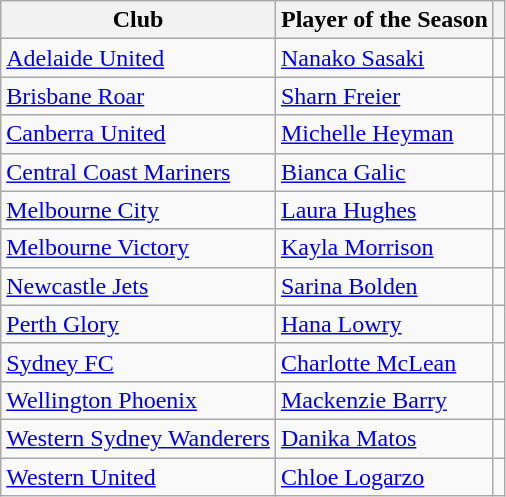<table class=wikitable>
<tr>
<th>Club</th>
<th>Player of the Season</th>
<th></th>
</tr>
<tr>
<td><a href='#'>Adelaide United</a></td>
<td> <a href='#'>Nanako Sasaki</a></td>
<td align=center></td>
</tr>
<tr>
<td><a href='#'>Brisbane Roar</a></td>
<td> <a href='#'>Sharn Freier</a></td>
<td align=center></td>
</tr>
<tr>
<td><a href='#'>Canberra United</a></td>
<td> <a href='#'>Michelle Heyman</a></td>
<td align=center></td>
</tr>
<tr>
<td><a href='#'>Central Coast Mariners</a></td>
<td> <a href='#'>Bianca Galic</a></td>
<td align=center></td>
</tr>
<tr>
<td><a href='#'>Melbourne City</a></td>
<td> <a href='#'>Laura Hughes</a></td>
<td align=center></td>
</tr>
<tr>
<td><a href='#'>Melbourne Victory</a></td>
<td> <a href='#'>Kayla Morrison</a></td>
<td align=center></td>
</tr>
<tr>
<td><a href='#'>Newcastle Jets</a></td>
<td> <a href='#'>Sarina Bolden</a></td>
<td align=center></td>
</tr>
<tr>
<td><a href='#'>Perth Glory</a></td>
<td> <a href='#'>Hana Lowry</a></td>
<td align=center></td>
</tr>
<tr>
<td><a href='#'>Sydney FC</a></td>
<td> <a href='#'>Charlotte McLean</a></td>
<td align=center></td>
</tr>
<tr>
<td><a href='#'>Wellington Phoenix</a></td>
<td> <a href='#'>Mackenzie Barry</a></td>
<td align=center></td>
</tr>
<tr>
<td><a href='#'>Western Sydney Wanderers</a></td>
<td> <a href='#'>Danika Matos</a></td>
<td align=center></td>
</tr>
<tr>
<td><a href='#'>Western United</a></td>
<td> <a href='#'>Chloe Logarzo</a></td>
<td align=center></td>
</tr>
</table>
